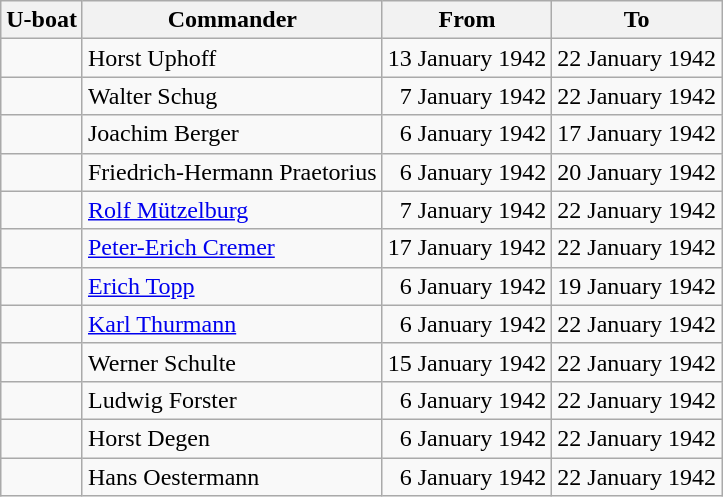<table class="wikitable">
<tr>
<th>U-boat</th>
<th>Commander</th>
<th>From</th>
<th>To</th>
</tr>
<tr>
<td align="center"></td>
<td align="left">Horst Uphoff</td>
<td align="right">13 January 1942</td>
<td align="right">22 January 1942</td>
</tr>
<tr>
<td align="center"></td>
<td align="left">Walter Schug</td>
<td align="right">7 January 1942</td>
<td align="right">22 January 1942</td>
</tr>
<tr>
<td align="center"></td>
<td align="left">Joachim Berger</td>
<td align="right">6 January 1942</td>
<td align="right">17 January 1942</td>
</tr>
<tr>
<td align="center"></td>
<td align="left">Friedrich-Hermann Praetorius</td>
<td align="right">6 January 1942</td>
<td align="right">20 January 1942</td>
</tr>
<tr>
<td align="center"></td>
<td align="left"><a href='#'>Rolf Mützelburg</a></td>
<td align="right">7 January 1942</td>
<td align="right">22 January 1942</td>
</tr>
<tr>
<td align="center"></td>
<td align="left"><a href='#'>Peter-Erich Cremer</a></td>
<td align="right">17 January 1942</td>
<td align="right">22 January 1942</td>
</tr>
<tr>
<td align="center"></td>
<td align="left"><a href='#'>Erich Topp</a></td>
<td align="right">6 January 1942</td>
<td align="right">19 January 1942</td>
</tr>
<tr>
<td align="center"></td>
<td align="left"><a href='#'>Karl Thurmann</a></td>
<td align="right">6 January 1942</td>
<td align="right">22 January 1942</td>
</tr>
<tr>
<td align="center"></td>
<td align="left">Werner Schulte</td>
<td align="right">15 January 1942</td>
<td align="right">22 January 1942</td>
</tr>
<tr>
<td align="center"></td>
<td align="left">Ludwig Forster</td>
<td align="right">6 January 1942</td>
<td align="right">22 January 1942</td>
</tr>
<tr>
<td align="center"></td>
<td align="left">Horst Degen</td>
<td align="right">6 January 1942</td>
<td align="right">22 January 1942</td>
</tr>
<tr>
<td align="center"></td>
<td align="left">Hans Oestermann</td>
<td align="right">6 January 1942</td>
<td align="right">22 January 1942</td>
</tr>
</table>
